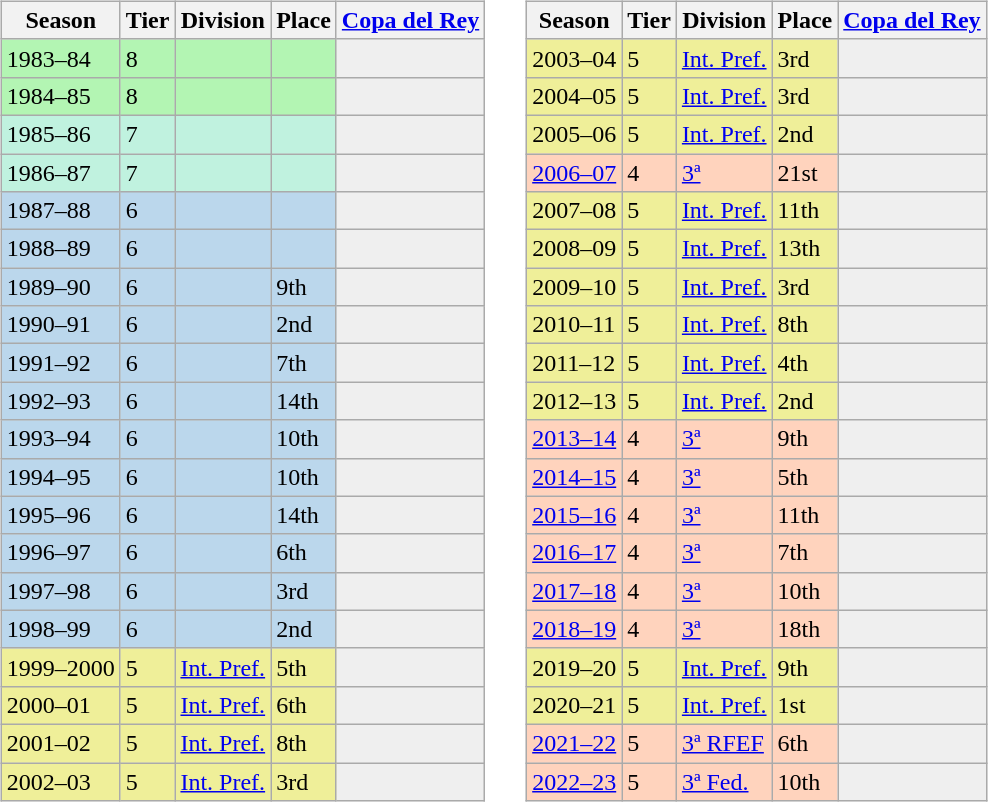<table>
<tr>
<td valign="top" width=49%><br><table class="wikitable">
<tr style="background:#f0f6fa;">
<th>Season</th>
<th>Tier</th>
<th>Division</th>
<th>Place</th>
<th><a href='#'>Copa del Rey</a></th>
</tr>
<tr>
<td style="background:#B3F5B3;">1983–84</td>
<td style="background:#B3F5B3;">8</td>
<td style="background:#B3F5B3;"></td>
<td style="background:#B3F5B3;"></td>
<th style="background:#efefef;"></th>
</tr>
<tr>
<td style="background:#B3F5B3;">1984–85</td>
<td style="background:#B3F5B3;">8</td>
<td style="background:#B3F5B3;"></td>
<td style="background:#B3F5B3;"></td>
<th style="background:#efefef;"></th>
</tr>
<tr>
<td style="background:#C0F2DF;">1985–86</td>
<td style="background:#C0F2DF;">7</td>
<td style="background:#C0F2DF;"></td>
<td style="background:#C0F2DF;"></td>
<th style="background:#efefef;"></th>
</tr>
<tr>
<td style="background:#C0F2DF;">1986–87</td>
<td style="background:#C0F2DF;">7</td>
<td style="background:#C0F2DF;"></td>
<td style="background:#C0F2DF;"></td>
<th style="background:#efefef;"></th>
</tr>
<tr>
<td style="background:#BBD7EC;">1987–88</td>
<td style="background:#BBD7EC;">6</td>
<td style="background:#BBD7EC;"></td>
<td style="background:#BBD7EC;"></td>
<th style="background:#efefef;"></th>
</tr>
<tr>
<td style="background:#BBD7EC;">1988–89</td>
<td style="background:#BBD7EC;">6</td>
<td style="background:#BBD7EC;"></td>
<td style="background:#BBD7EC;"></td>
<th style="background:#efefef;"></th>
</tr>
<tr>
<td style="background:#BBD7EC;">1989–90</td>
<td style="background:#BBD7EC;">6</td>
<td style="background:#BBD7EC;"></td>
<td style="background:#BBD7EC;">9th</td>
<th style="background:#efefef;"></th>
</tr>
<tr>
<td style="background:#BBD7EC;">1990–91</td>
<td style="background:#BBD7EC;">6</td>
<td style="background:#BBD7EC;"></td>
<td style="background:#BBD7EC;">2nd</td>
<th style="background:#efefef;"></th>
</tr>
<tr>
<td style="background:#BBD7EC;">1991–92</td>
<td style="background:#BBD7EC;">6</td>
<td style="background:#BBD7EC;"></td>
<td style="background:#BBD7EC;">7th</td>
<th style="background:#efefef;"></th>
</tr>
<tr>
<td style="background:#BBD7EC;">1992–93</td>
<td style="background:#BBD7EC;">6</td>
<td style="background:#BBD7EC;"></td>
<td style="background:#BBD7EC;">14th</td>
<th style="background:#efefef;"></th>
</tr>
<tr>
<td style="background:#BBD7EC;">1993–94</td>
<td style="background:#BBD7EC;">6</td>
<td style="background:#BBD7EC;"></td>
<td style="background:#BBD7EC;">10th</td>
<th style="background:#efefef;"></th>
</tr>
<tr>
<td style="background:#BBD7EC;">1994–95</td>
<td style="background:#BBD7EC;">6</td>
<td style="background:#BBD7EC;"></td>
<td style="background:#BBD7EC;">10th</td>
<th style="background:#efefef;"></th>
</tr>
<tr>
<td style="background:#BBD7EC;">1995–96</td>
<td style="background:#BBD7EC;">6</td>
<td style="background:#BBD7EC;"></td>
<td style="background:#BBD7EC;">14th</td>
<th style="background:#efefef;"></th>
</tr>
<tr>
<td style="background:#BBD7EC;">1996–97</td>
<td style="background:#BBD7EC;">6</td>
<td style="background:#BBD7EC;"></td>
<td style="background:#BBD7EC;">6th</td>
<th style="background:#efefef;"></th>
</tr>
<tr>
<td style="background:#BBD7EC;">1997–98</td>
<td style="background:#BBD7EC;">6</td>
<td style="background:#BBD7EC;"></td>
<td style="background:#BBD7EC;">3rd</td>
<th style="background:#efefef;"></th>
</tr>
<tr>
<td style="background:#BBD7EC;">1998–99</td>
<td style="background:#BBD7EC;">6</td>
<td style="background:#BBD7EC;"></td>
<td style="background:#BBD7EC;">2nd</td>
<th style="background:#efefef;"></th>
</tr>
<tr>
<td style="background:#EFEF99;">1999–2000</td>
<td style="background:#EFEF99;">5</td>
<td style="background:#EFEF99;"><a href='#'>Int. Pref.</a></td>
<td style="background:#EFEF99;">5th</td>
<th style="background:#efefef;"></th>
</tr>
<tr>
<td style="background:#EFEF99;">2000–01</td>
<td style="background:#EFEF99;">5</td>
<td style="background:#EFEF99;"><a href='#'>Int. Pref.</a></td>
<td style="background:#EFEF99;">6th</td>
<th style="background:#efefef;"></th>
</tr>
<tr>
<td style="background:#EFEF99;">2001–02</td>
<td style="background:#EFEF99;">5</td>
<td style="background:#EFEF99;"><a href='#'>Int. Pref.</a></td>
<td style="background:#EFEF99;">8th</td>
<th style="background:#efefef;"></th>
</tr>
<tr>
<td style="background:#EFEF99;">2002–03</td>
<td style="background:#EFEF99;">5</td>
<td style="background:#EFEF99;"><a href='#'>Int. Pref.</a></td>
<td style="background:#EFEF99;">3rd</td>
<th style="background:#efefef;"></th>
</tr>
</table>
</td>
<td valign="top" width=49%><br><table class="wikitable">
<tr style="background:#f0f6fa;">
<th>Season</th>
<th>Tier</th>
<th>Division</th>
<th>Place</th>
<th><a href='#'>Copa del Rey</a></th>
</tr>
<tr>
<td style="background:#EFEF99;">2003–04</td>
<td style="background:#EFEF99;">5</td>
<td style="background:#EFEF99;"><a href='#'>Int. Pref.</a></td>
<td style="background:#EFEF99;">3rd</td>
<th style="background:#efefef;"></th>
</tr>
<tr>
<td style="background:#EFEF99;">2004–05</td>
<td style="background:#EFEF99;">5</td>
<td style="background:#EFEF99;"><a href='#'>Int. Pref.</a></td>
<td style="background:#EFEF99;">3rd</td>
<th style="background:#efefef;"></th>
</tr>
<tr>
<td style="background:#EFEF99;">2005–06</td>
<td style="background:#EFEF99;">5</td>
<td style="background:#EFEF99;"><a href='#'>Int. Pref.</a></td>
<td style="background:#EFEF99;">2nd</td>
<th style="background:#efefef;"></th>
</tr>
<tr>
<td style="background:#FFD3BD;"><a href='#'>2006–07</a></td>
<td style="background:#FFD3BD;">4</td>
<td style="background:#FFD3BD;"><a href='#'>3ª</a></td>
<td style="background:#FFD3BD;">21st</td>
<th style="background:#efefef;"></th>
</tr>
<tr>
<td style="background:#EFEF99;">2007–08</td>
<td style="background:#EFEF99;">5</td>
<td style="background:#EFEF99;"><a href='#'>Int. Pref.</a></td>
<td style="background:#EFEF99;">11th</td>
<th style="background:#efefef;"></th>
</tr>
<tr>
<td style="background:#EFEF99;">2008–09</td>
<td style="background:#EFEF99;">5</td>
<td style="background:#EFEF99;"><a href='#'>Int. Pref.</a></td>
<td style="background:#EFEF99;">13th</td>
<th style="background:#efefef;"></th>
</tr>
<tr>
<td style="background:#EFEF99;">2009–10</td>
<td style="background:#EFEF99;">5</td>
<td style="background:#EFEF99;"><a href='#'>Int. Pref.</a></td>
<td style="background:#EFEF99;">3rd</td>
<th style="background:#efefef;"></th>
</tr>
<tr>
<td style="background:#EFEF99;">2010–11</td>
<td style="background:#EFEF99;">5</td>
<td style="background:#EFEF99;"><a href='#'>Int. Pref.</a></td>
<td style="background:#EFEF99;">8th</td>
<th style="background:#efefef;"></th>
</tr>
<tr>
<td style="background:#EFEF99;">2011–12</td>
<td style="background:#EFEF99;">5</td>
<td style="background:#EFEF99;"><a href='#'>Int. Pref.</a></td>
<td style="background:#EFEF99;">4th</td>
<th style="background:#efefef;"></th>
</tr>
<tr>
<td style="background:#EFEF99;">2012–13</td>
<td style="background:#EFEF99;">5</td>
<td style="background:#EFEF99;"><a href='#'>Int. Pref.</a></td>
<td style="background:#EFEF99;">2nd</td>
<th style="background:#efefef;"></th>
</tr>
<tr>
<td style="background:#FFD3BD;"><a href='#'>2013–14</a></td>
<td style="background:#FFD3BD;">4</td>
<td style="background:#FFD3BD;"><a href='#'>3ª</a></td>
<td style="background:#FFD3BD;">9th</td>
<th style="background:#efefef;"></th>
</tr>
<tr>
<td style="background:#FFD3BD;"><a href='#'>2014–15</a></td>
<td style="background:#FFD3BD;">4</td>
<td style="background:#FFD3BD;"><a href='#'>3ª</a></td>
<td style="background:#FFD3BD;">5th</td>
<th style="background:#efefef;"></th>
</tr>
<tr>
<td style="background:#FFD3BD;"><a href='#'>2015–16</a></td>
<td style="background:#FFD3BD;">4</td>
<td style="background:#FFD3BD;"><a href='#'>3ª</a></td>
<td style="background:#FFD3BD;">11th</td>
<th style="background:#efefef;"></th>
</tr>
<tr>
<td style="background:#FFD3BD;"><a href='#'>2016–17</a></td>
<td style="background:#FFD3BD;">4</td>
<td style="background:#FFD3BD;"><a href='#'>3ª</a></td>
<td style="background:#FFD3BD;">7th</td>
<th style="background:#efefef;"></th>
</tr>
<tr>
<td style="background:#FFD3BD;"><a href='#'>2017–18</a></td>
<td style="background:#FFD3BD;">4</td>
<td style="background:#FFD3BD;"><a href='#'>3ª</a></td>
<td style="background:#FFD3BD;">10th</td>
<th style="background:#efefef;"></th>
</tr>
<tr>
<td style="background:#FFD3BD;"><a href='#'>2018–19</a></td>
<td style="background:#FFD3BD;">4</td>
<td style="background:#FFD3BD;"><a href='#'>3ª</a></td>
<td style="background:#FFD3BD;">18th</td>
<th style="background:#efefef;"></th>
</tr>
<tr>
<td style="background:#EFEF99;">2019–20</td>
<td style="background:#EFEF99;">5</td>
<td style="background:#EFEF99;"><a href='#'>Int. Pref.</a></td>
<td style="background:#EFEF99;">9th</td>
<th style="background:#efefef;"></th>
</tr>
<tr>
<td style="background:#EFEF99;">2020–21</td>
<td style="background:#EFEF99;">5</td>
<td style="background:#EFEF99;"><a href='#'>Int. Pref.</a></td>
<td style="background:#EFEF99;">1st</td>
<th style="background:#efefef;"></th>
</tr>
<tr>
<td style="background:#FFD3BD;"><a href='#'>2021–22</a></td>
<td style="background:#FFD3BD;">5</td>
<td style="background:#FFD3BD;"><a href='#'>3ª RFEF</a></td>
<td style="background:#FFD3BD;">6th</td>
<th style="background:#efefef;"></th>
</tr>
<tr>
<td style="background:#FFD3BD;"><a href='#'>2022–23</a></td>
<td style="background:#FFD3BD;">5</td>
<td style="background:#FFD3BD;"><a href='#'>3ª Fed.</a></td>
<td style="background:#FFD3BD;">10th</td>
<th style="background:#efefef;"></th>
</tr>
</table>
</td>
</tr>
</table>
